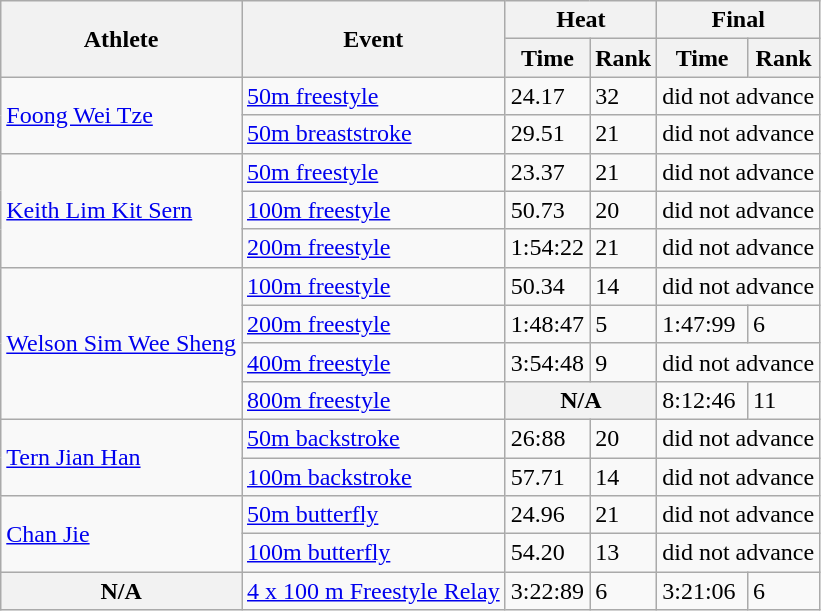<table class="wikitable">
<tr>
<th rowspan="2">Athlete</th>
<th rowspan="2">Event</th>
<th colspan="2">Heat</th>
<th colspan="2">Final</th>
</tr>
<tr>
<th>Time</th>
<th>Rank</th>
<th>Time</th>
<th>Rank</th>
</tr>
<tr>
<td rowspan="2"><a href='#'>Foong Wei Tze</a></td>
<td><a href='#'>50m freestyle</a></td>
<td>24.17</td>
<td>32</td>
<td colspan="2">did not advance</td>
</tr>
<tr>
<td><a href='#'>50m breaststroke</a></td>
<td>29.51</td>
<td>21</td>
<td colspan="2">did not advance</td>
</tr>
<tr>
<td rowspan="3"><a href='#'>Keith Lim Kit Sern</a></td>
<td><a href='#'>50m freestyle</a></td>
<td>23.37</td>
<td>21</td>
<td colspan="2">did not advance</td>
</tr>
<tr>
<td><a href='#'>100m freestyle</a></td>
<td>50.73</td>
<td>20</td>
<td colspan="2">did not advance</td>
</tr>
<tr>
<td><a href='#'>200m freestyle</a></td>
<td>1:54:22</td>
<td>21</td>
<td colspan="2">did not advance</td>
</tr>
<tr>
<td rowspan="4"><a href='#'>Welson Sim Wee Sheng</a></td>
<td><a href='#'>100m freestyle</a></td>
<td>50.34</td>
<td>14</td>
<td colspan="2">did not advance</td>
</tr>
<tr>
<td><a href='#'>200m freestyle</a></td>
<td>1:48:47</td>
<td>5 <strong></strong></td>
<td>1:47:99</td>
<td>6</td>
</tr>
<tr>
<td><a href='#'>400m freestyle</a></td>
<td>3:54:48</td>
<td>9</td>
<td colspan="2">did not advance</td>
</tr>
<tr>
<td><a href='#'>800m freestyle</a></td>
<th colspan="2">N/A</th>
<td>8:12:46</td>
<td>11</td>
</tr>
<tr>
<td rowspan="2"><a href='#'>Tern Jian Han</a></td>
<td><a href='#'>50m backstroke</a></td>
<td>26:88</td>
<td>20</td>
<td colspan="2">did not advance</td>
</tr>
<tr>
<td><a href='#'>100m backstroke</a></td>
<td>57.71</td>
<td>14</td>
<td colspan="2">did not advance</td>
</tr>
<tr>
<td rowspan="2"><a href='#'>Chan Jie</a></td>
<td><a href='#'>50m butterfly</a></td>
<td>24.96</td>
<td>21</td>
<td colspan="2">did not advance</td>
</tr>
<tr>
<td><a href='#'>100m butterfly</a></td>
<td>54.20</td>
<td>13</td>
<td colspan="2">did not advance</td>
</tr>
<tr>
<th>N/A</th>
<td><a href='#'>4 x 100 m Freestyle Relay</a></td>
<td>3:22:89</td>
<td>6 <strong></strong></td>
<td>3:21:06</td>
<td>6</td>
</tr>
</table>
